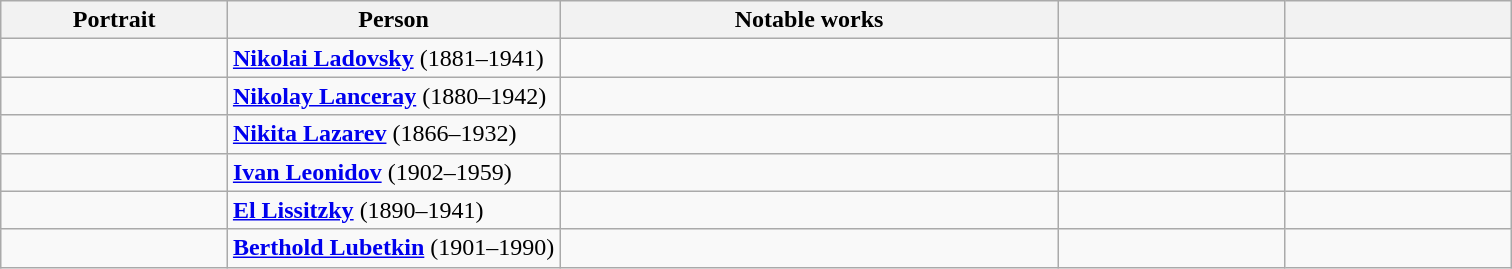<table class="wikitable">
<tr ">
<th style="width:15%;">Portrait</th>
<th style="width:22%;">Person</th>
<th style="width:33%;">Notable works</th>
<th style="width:15%;"></th>
<th style="width:15%;"></th>
</tr>
<tr>
<td></td>
<td><strong><a href='#'>Nikolai Ladovsky</a></strong> (1881–1941)<br></td>
<td></td>
<td></td>
<td></td>
</tr>
<tr>
<td></td>
<td><strong><a href='#'>Nikolay Lanceray</a></strong> (1880–1942)<br></td>
<td></td>
<td></td>
<td></td>
</tr>
<tr>
<td></td>
<td><strong><a href='#'>Nikita Lazarev</a></strong> (1866–1932)<br></td>
<td></td>
<td></td>
<td></td>
</tr>
<tr>
<td></td>
<td><strong><a href='#'>Ivan Leonidov</a></strong> (1902–1959)<br></td>
<td></td>
<td></td>
<td></td>
</tr>
<tr>
<td></td>
<td><strong><a href='#'>El Lissitzky</a></strong> (1890–1941)</td>
<td></td>
<td></td>
<td></td>
</tr>
<tr>
<td></td>
<td><strong><a href='#'>Berthold Lubetkin</a></strong> (1901–1990)<br></td>
<td></td>
<td></td>
<td></td>
</tr>
</table>
